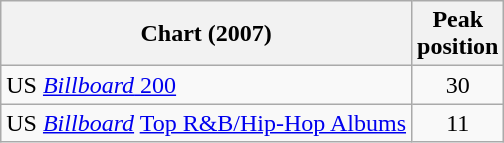<table class="wikitable sortable">
<tr>
<th align="left">Chart (2007)</th>
<th align="center">Peak<br>position</th>
</tr>
<tr>
<td align="left">US <a href='#'><em>Billboard</em> 200</a></td>
<td align="center">30</td>
</tr>
<tr>
<td align="left">US <em><a href='#'>Billboard</a></em> <a href='#'>Top R&B/Hip-Hop Albums</a></td>
<td align="center">11</td>
</tr>
</table>
